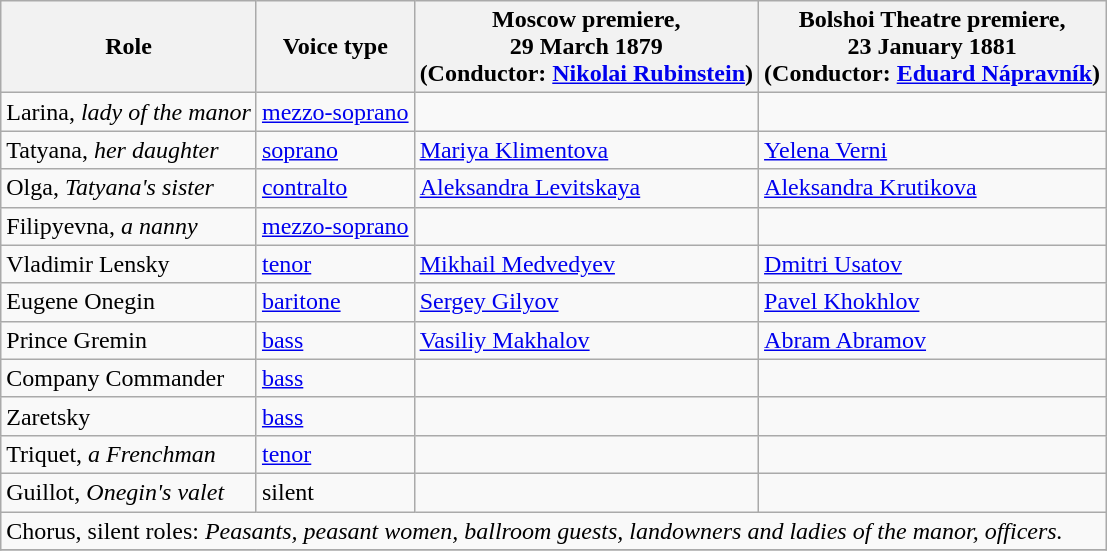<table class="wikitable">
<tr>
<th>Role</th>
<th>Voice type</th>
<th>Moscow premiere,<br>29 March 1879<br>(Conductor: <a href='#'>Nikolai Rubinstein</a>)</th>
<th>Bolshoi Theatre premiere,<br>23 January 1881<br>(Conductor: <a href='#'>Eduard Nápravník</a>)</th>
</tr>
<tr>
<td>Larina, <em>lady of the manor</em></td>
<td><a href='#'>mezzo-soprano</a></td>
<td></td>
<td></td>
</tr>
<tr>
<td>Tatyana, <em>her daughter</em></td>
<td><a href='#'>soprano</a></td>
<td><a href='#'>Mariya Klimentova</a></td>
<td><a href='#'>Yelena Verni</a></td>
</tr>
<tr>
<td>Olga, <em>Tatyana's sister</em></td>
<td><a href='#'>contralto</a></td>
<td><a href='#'>Aleksandra Levitskaya</a></td>
<td><a href='#'>Aleksandra Krutikova</a></td>
</tr>
<tr>
<td>Filipyevna, <em>a nanny</em></td>
<td><a href='#'>mezzo-soprano</a></td>
<td></td>
<td></td>
</tr>
<tr>
<td>Vladimir Lensky</td>
<td><a href='#'>tenor</a></td>
<td><a href='#'>Mikhail Medvedyev</a></td>
<td><a href='#'>Dmitri Usatov</a></td>
</tr>
<tr>
<td>Eugene Onegin</td>
<td><a href='#'>baritone</a></td>
<td><a href='#'>Sergey Gilyov</a></td>
<td><a href='#'>Pavel Khokhlov</a></td>
</tr>
<tr>
<td>Prince Gremin</td>
<td><a href='#'>bass</a></td>
<td><a href='#'>Vasiliy Makhalov</a></td>
<td><a href='#'>Abram Abramov</a></td>
</tr>
<tr>
<td>Company Commander</td>
<td><a href='#'>bass</a></td>
<td></td>
<td></td>
</tr>
<tr>
<td>Zaretsky</td>
<td><a href='#'>bass</a></td>
<td></td>
<td></td>
</tr>
<tr>
<td>Triquet, <em>a Frenchman</em></td>
<td><a href='#'>tenor</a></td>
<td></td>
<td></td>
</tr>
<tr>
<td>Guillot, <em>Onegin's valet</em></td>
<td>silent</td>
<td></td>
<td></td>
</tr>
<tr>
<td colspan="4">Chorus, silent roles: <em>Peasants, peasant women, ballroom guests, landowners and ladies of the manor, officers.</em></td>
</tr>
<tr>
</tr>
</table>
